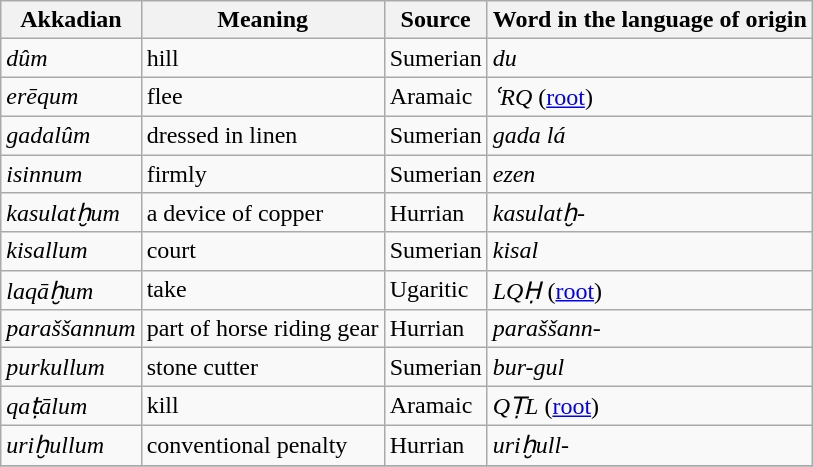<table class="wikitable">
<tr>
<th>Akkadian</th>
<th>Meaning</th>
<th>Source</th>
<th>Word in the language of origin</th>
</tr>
<tr>
<td><em>dûm</em></td>
<td>hill</td>
<td>Sumerian</td>
<td><em>du</em></td>
</tr>
<tr>
<td><em>erēqum</em></td>
<td>flee</td>
<td>Aramaic</td>
<td><em>ʿRQ</em> (<a href='#'>root</a>)</td>
</tr>
<tr>
<td><em>gadalûm</em></td>
<td>dressed in linen</td>
<td>Sumerian</td>
<td><em>gada lá</em></td>
</tr>
<tr>
<td><em>isinnum</em></td>
<td>firmly</td>
<td>Sumerian</td>
<td><em>ezen</em></td>
</tr>
<tr>
<td><em>kasulatḫum</em></td>
<td>a device of copper</td>
<td>Hurrian</td>
<td><em>kasulatḫ-</em></td>
</tr>
<tr>
<td><em>kisallum</em></td>
<td>court</td>
<td>Sumerian</td>
<td><em>kisal</em></td>
</tr>
<tr>
<td><em>laqāḫum</em></td>
<td>take</td>
<td>Ugaritic</td>
<td><em>LQḤ</em> (<a href='#'>root</a>)</td>
</tr>
<tr>
<td><em>paraššannum</em></td>
<td>part of horse riding gear</td>
<td>Hurrian</td>
<td><em>paraššann-</em></td>
</tr>
<tr>
<td><em>purkullum</em></td>
<td>stone cutter</td>
<td>Sumerian</td>
<td><em>bur-gul</em></td>
</tr>
<tr>
<td><em>qaṭālum</em></td>
<td>kill</td>
<td>Aramaic</td>
<td><em>QṬL</em> (<a href='#'>root</a>)</td>
</tr>
<tr>
<td><em>uriḫullum</em></td>
<td>conventional penalty</td>
<td>Hurrian</td>
<td><em>uriḫull-</em></td>
</tr>
<tr>
</tr>
</table>
